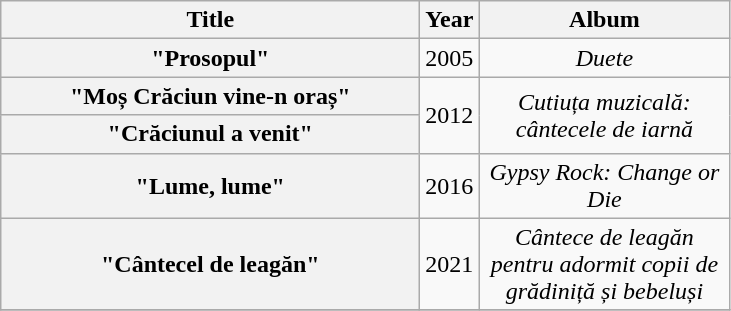<table class="wikitable plainrowheaders" style="text-align:center;">
<tr>
<th scope="col" style="width:17em;">Title</th>
<th scope="col" style="width:1em;">Year</th>
<th scope="col" style="width:10em;">Album</th>
</tr>
<tr>
<th scope="row">"Prosopul"<br></th>
<td rowspan="1">2005</td>
<td rowspan="1"><em>Duete</em></td>
</tr>
<tr>
<th scope="row">"Moș Crăciun vine-n oraș"</th>
<td rowspan="2">2012</td>
<td rowspan="2"><em>Cutiuța muzicală: cântecele de iarnă</em><br></td>
</tr>
<tr>
<th scope="row">"Crăciunul a venit"</th>
</tr>
<tr>
<th scope="row">"Lume, lume"<br></th>
<td rowspan="1">2016</td>
<td rowspan="1"><em>Gypsy Rock: Change or Die</em></td>
</tr>
<tr>
<th scope="row">"Cântecel de leagăn"<br></th>
<td rowspan="1">2021</td>
<td rowspan="1"><em>Cântece de leagăn pentru adormit copii de grădiniță și bebeluși</em><br></td>
</tr>
<tr>
</tr>
</table>
